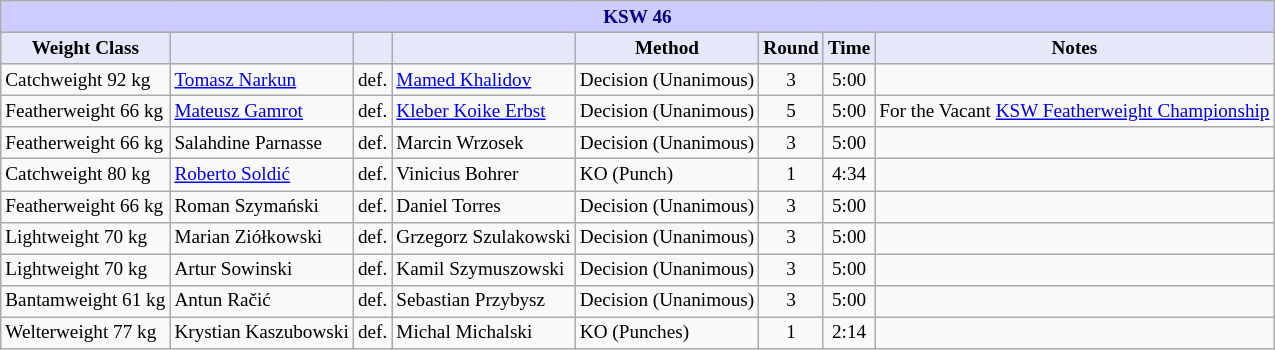<table class="wikitable" style="font-size: 80%;">
<tr>
<th colspan="8" style="background-color: #ccf; color: #000080; text-align: center;"><strong>KSW 46</strong></th>
</tr>
<tr>
<th colspan="1" style="background-color: #E6E8FA; color: #000000; text-align: center;">Weight Class</th>
<th colspan="1" style="background-color: #E6E8FA; color: #000000; text-align: center;"></th>
<th colspan="1" style="background-color: #E6E8FA; color: #000000; text-align: center;"></th>
<th colspan="1" style="background-color: #E6E8FA; color: #000000; text-align: center;"></th>
<th colspan="1" style="background-color: #E6E8FA; color: #000000; text-align: center;">Method</th>
<th colspan="1" style="background-color: #E6E8FA; color: #000000; text-align: center;">Round</th>
<th colspan="1" style="background-color: #E6E8FA; color: #000000; text-align: center;">Time</th>
<th colspan="1" style="background-color: #E6E8FA; color: #000000; text-align: center;">Notes</th>
</tr>
<tr>
<td>Catchweight 92 kg</td>
<td> <a href='#'>Tomasz Narkun</a></td>
<td align=center>def.</td>
<td> <a href='#'>Mamed Khalidov</a></td>
<td>Decision (Unanimous)</td>
<td align=center>3</td>
<td align=center>5:00</td>
<td></td>
</tr>
<tr>
<td>Featherweight 66 kg</td>
<td> <a href='#'>Mateusz Gamrot</a></td>
<td align=center>def.</td>
<td> <a href='#'>Kleber Koike Erbst</a></td>
<td>Decision (Unanimous)</td>
<td align=center>5</td>
<td align=center>5:00</td>
<td>For the Vacant <a href='#'>KSW Featherweight Championship</a></td>
</tr>
<tr>
<td>Featherweight 66 kg</td>
<td> Salahdine Parnasse</td>
<td align=center>def.</td>
<td> Marcin Wrzosek</td>
<td>Decision (Unanimous)</td>
<td align=center>3</td>
<td align=center>5:00</td>
<td></td>
</tr>
<tr>
<td>Catchweight 80 kg</td>
<td> <a href='#'>Roberto Soldić</a></td>
<td>def.</td>
<td> Vinicius Bohrer</td>
<td>KO (Punch)</td>
<td align=center>1</td>
<td align=center>4:34</td>
<td></td>
</tr>
<tr>
<td>Featherweight 66 kg</td>
<td> Roman Szymański</td>
<td align=center>def.</td>
<td> Daniel Torres</td>
<td>Decision (Unanimous)</td>
<td align=center>3</td>
<td align=center>5:00</td>
<td></td>
</tr>
<tr>
<td>Lightweight 70 kg</td>
<td> Marian Ziółkowski</td>
<td align=center>def.</td>
<td> Grzegorz Szulakowski</td>
<td>Decision (Unanimous)</td>
<td align=center>3</td>
<td align=center>5:00</td>
<td></td>
</tr>
<tr>
<td>Lightweight 70 kg</td>
<td> Artur Sowinski</td>
<td align=center>def.</td>
<td> Kamil Szymuszowski</td>
<td>Decision (Unanimous)</td>
<td align=center>3</td>
<td align=center>5:00</td>
<td></td>
</tr>
<tr>
<td>Bantamweight 61 kg</td>
<td> Antun Račić</td>
<td>def.</td>
<td> Sebastian Przybysz</td>
<td>Decision (Unanimous)</td>
<td align=center>3</td>
<td align=center>5:00</td>
<td></td>
</tr>
<tr>
<td>Welterweight 77 kg</td>
<td> Krystian Kaszubowski</td>
<td align=center>def.</td>
<td> Michal Michalski</td>
<td>KO (Punches)</td>
<td align=center>1</td>
<td align=center>2:14</td>
<td></td>
</tr>
</table>
